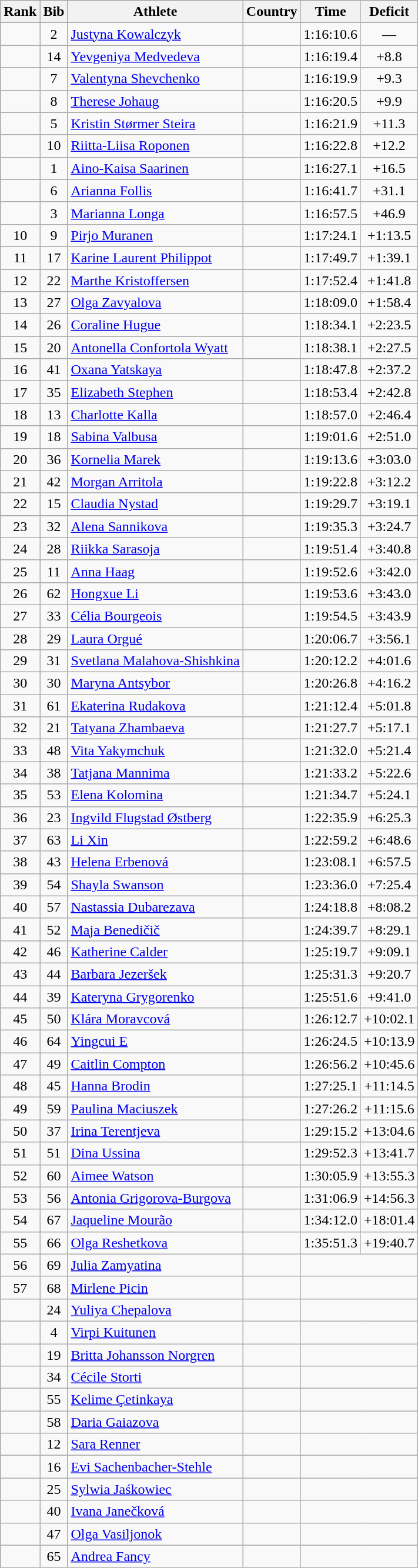<table class="wikitable sortable" style="text-align:center">
<tr>
<th>Rank</th>
<th>Bib</th>
<th>Athlete</th>
<th>Country</th>
<th>Time</th>
<th>Deficit</th>
</tr>
<tr>
<td></td>
<td>2</td>
<td align=left><a href='#'>Justyna Kowalczyk</a></td>
<td align=left></td>
<td>1:16:10.6</td>
<td>—</td>
</tr>
<tr>
<td></td>
<td>14</td>
<td align=left><a href='#'>Yevgeniya Medvedeva</a></td>
<td align=left></td>
<td>1:16:19.4</td>
<td>+8.8</td>
</tr>
<tr>
<td></td>
<td>7</td>
<td align=left><a href='#'>Valentyna Shevchenko</a></td>
<td align=left></td>
<td>1:16:19.9</td>
<td>+9.3</td>
</tr>
<tr>
<td></td>
<td>8</td>
<td align=left><a href='#'>Therese Johaug</a></td>
<td align=left></td>
<td>1:16:20.5</td>
<td>+9.9</td>
</tr>
<tr>
<td></td>
<td>5</td>
<td align=left><a href='#'>Kristin Størmer Steira</a></td>
<td align=left></td>
<td>1:16:21.9</td>
<td>+11.3</td>
</tr>
<tr>
<td></td>
<td>10</td>
<td align=left><a href='#'>Riitta-Liisa Roponen</a></td>
<td align=left></td>
<td>1:16:22.8</td>
<td>+12.2</td>
</tr>
<tr>
<td></td>
<td>1</td>
<td align=left><a href='#'>Aino-Kaisa Saarinen</a></td>
<td align=left></td>
<td>1:16:27.1</td>
<td>+16.5</td>
</tr>
<tr>
<td></td>
<td>6</td>
<td align=left><a href='#'>Arianna Follis</a></td>
<td align=left></td>
<td>1:16:41.7</td>
<td>+31.1</td>
</tr>
<tr>
<td></td>
<td>3</td>
<td align=left><a href='#'>Marianna Longa</a></td>
<td align=left></td>
<td>1:16:57.5</td>
<td>+46.9</td>
</tr>
<tr>
<td>10</td>
<td>9</td>
<td align=left><a href='#'>Pirjo Muranen</a></td>
<td align=left></td>
<td>1:17:24.1</td>
<td>+1:13.5</td>
</tr>
<tr>
<td>11</td>
<td>17</td>
<td align=left><a href='#'>Karine Laurent Philippot</a></td>
<td align=left></td>
<td>1:17:49.7</td>
<td>+1:39.1</td>
</tr>
<tr>
<td>12</td>
<td>22</td>
<td align=left><a href='#'>Marthe Kristoffersen</a></td>
<td align=left></td>
<td>1:17:52.4</td>
<td>+1:41.8</td>
</tr>
<tr>
<td>13</td>
<td>27</td>
<td align=left><a href='#'>Olga Zavyalova</a></td>
<td align=left></td>
<td>1:18:09.0</td>
<td>+1:58.4</td>
</tr>
<tr>
<td>14</td>
<td>26</td>
<td align=left><a href='#'>Coraline Hugue</a></td>
<td align=left></td>
<td>1:18:34.1</td>
<td>+2:23.5</td>
</tr>
<tr>
<td>15</td>
<td>20</td>
<td align=left><a href='#'>Antonella Confortola Wyatt</a></td>
<td align=left></td>
<td>1:18:38.1</td>
<td>+2:27.5</td>
</tr>
<tr>
<td>16</td>
<td>41</td>
<td align=left><a href='#'>Oxana Yatskaya</a></td>
<td align=left></td>
<td>1:18:47.8</td>
<td>+2:37.2</td>
</tr>
<tr>
<td>17</td>
<td>35</td>
<td align=left><a href='#'>Elizabeth Stephen</a></td>
<td align=left></td>
<td>1:18:53.4</td>
<td>+2:42.8</td>
</tr>
<tr>
<td>18</td>
<td>13</td>
<td align=left><a href='#'>Charlotte Kalla</a></td>
<td align=left></td>
<td>1:18:57.0</td>
<td>+2:46.4</td>
</tr>
<tr>
<td>19</td>
<td>18</td>
<td align=left><a href='#'>Sabina Valbusa</a></td>
<td align=left></td>
<td>1:19:01.6</td>
<td>+2:51.0</td>
</tr>
<tr>
<td>20</td>
<td>36</td>
<td align=left><a href='#'>Kornelia Marek</a></td>
<td align=left></td>
<td>1:19:13.6</td>
<td>+3:03.0</td>
</tr>
<tr>
<td>21</td>
<td>42</td>
<td align=left><a href='#'>Morgan Arritola</a></td>
<td align=left></td>
<td>1:19:22.8</td>
<td>+3:12.2</td>
</tr>
<tr>
<td>22</td>
<td>15</td>
<td align=left><a href='#'>Claudia Nystad</a></td>
<td align=left></td>
<td>1:19:29.7</td>
<td>+3:19.1</td>
</tr>
<tr>
<td>23</td>
<td>32</td>
<td align=left><a href='#'>Alena Sannikova</a></td>
<td align=left></td>
<td>1:19:35.3</td>
<td>+3:24.7</td>
</tr>
<tr>
<td>24</td>
<td>28</td>
<td align=left><a href='#'>Riikka Sarasoja</a></td>
<td align=left></td>
<td>1:19:51.4</td>
<td>+3:40.8</td>
</tr>
<tr>
<td>25</td>
<td>11</td>
<td align=left><a href='#'>Anna Haag</a></td>
<td align=left></td>
<td>1:19:52.6</td>
<td>+3:42.0</td>
</tr>
<tr>
<td>26</td>
<td>62</td>
<td align=left><a href='#'>Hongxue Li</a></td>
<td align=left></td>
<td>1:19:53.6</td>
<td>+3:43.0</td>
</tr>
<tr>
<td>27</td>
<td>33</td>
<td align=left><a href='#'>Célia Bourgeois</a></td>
<td align=left></td>
<td>1:19:54.5</td>
<td>+3:43.9</td>
</tr>
<tr>
<td>28</td>
<td>29</td>
<td align=left><a href='#'>Laura Orgué</a></td>
<td align=left></td>
<td>1:20:06.7</td>
<td>+3:56.1</td>
</tr>
<tr>
<td>29</td>
<td>31</td>
<td align=left><a href='#'>Svetlana Malahova-Shishkina</a></td>
<td align=left></td>
<td>1:20:12.2</td>
<td>+4:01.6</td>
</tr>
<tr>
<td>30</td>
<td>30</td>
<td align=left><a href='#'>Maryna Antsybor</a></td>
<td align=left></td>
<td>1:20:26.8</td>
<td>+4:16.2</td>
</tr>
<tr>
<td>31</td>
<td>61</td>
<td align=left><a href='#'>Ekaterina Rudakova</a></td>
<td align=left></td>
<td>1:21:12.4</td>
<td>+5:01.8</td>
</tr>
<tr>
<td>32</td>
<td>21</td>
<td align=left><a href='#'>Tatyana Zhambaeva</a></td>
<td align=left></td>
<td>1:21:27.7</td>
<td>+5:17.1</td>
</tr>
<tr>
<td>33</td>
<td>48</td>
<td align=left><a href='#'>Vita Yakymchuk</a></td>
<td align=left></td>
<td>1:21:32.0</td>
<td>+5:21.4</td>
</tr>
<tr>
<td>34</td>
<td>38</td>
<td align=left><a href='#'>Tatjana Mannima</a></td>
<td align=left></td>
<td>1:21:33.2</td>
<td>+5:22.6</td>
</tr>
<tr>
<td>35</td>
<td>53</td>
<td align=left><a href='#'>Elena Kolomina</a></td>
<td align=left></td>
<td>1:21:34.7</td>
<td>+5:24.1</td>
</tr>
<tr>
<td>36</td>
<td>23</td>
<td align=left><a href='#'>Ingvild Flugstad Østberg</a></td>
<td align=left></td>
<td>1:22:35.9</td>
<td>+6:25.3</td>
</tr>
<tr>
<td>37</td>
<td>63</td>
<td align=left><a href='#'>Li Xin</a></td>
<td align=left></td>
<td>1:22:59.2</td>
<td>+6:48.6</td>
</tr>
<tr>
<td>38</td>
<td>43</td>
<td align=left><a href='#'>Helena Erbenová</a></td>
<td align=left></td>
<td>1:23:08.1</td>
<td>+6:57.5</td>
</tr>
<tr>
<td>39</td>
<td>54</td>
<td align=left><a href='#'>Shayla Swanson</a></td>
<td align=left></td>
<td>1:23:36.0</td>
<td>+7:25.4</td>
</tr>
<tr>
<td>40</td>
<td>57</td>
<td align=left><a href='#'>Nastassia Dubarezava</a></td>
<td align=left></td>
<td>1:24:18.8</td>
<td>+8:08.2</td>
</tr>
<tr>
<td>41</td>
<td>52</td>
<td align=left><a href='#'>Maja Benedičič</a></td>
<td align=left></td>
<td>1:24:39.7</td>
<td>+8:29.1</td>
</tr>
<tr>
<td>42</td>
<td>46</td>
<td align=left><a href='#'>Katherine Calder</a></td>
<td align=left></td>
<td>1:25:19.7</td>
<td>+9:09.1</td>
</tr>
<tr>
<td>43</td>
<td>44</td>
<td align=left><a href='#'>Barbara Jezeršek</a></td>
<td align=left></td>
<td>1:25:31.3</td>
<td>+9:20.7</td>
</tr>
<tr>
<td>44</td>
<td>39</td>
<td align=left><a href='#'>Kateryna Grygorenko</a></td>
<td align=left></td>
<td>1:25:51.6</td>
<td>+9:41.0</td>
</tr>
<tr>
<td>45</td>
<td>50</td>
<td align=left><a href='#'>Klára Moravcová</a></td>
<td align=left></td>
<td>1:26:12.7</td>
<td>+10:02.1</td>
</tr>
<tr>
<td>46</td>
<td>64</td>
<td align=left><a href='#'>Yingcui E</a></td>
<td align=left></td>
<td>1:26:24.5</td>
<td>+10:13.9</td>
</tr>
<tr>
<td>47</td>
<td>49</td>
<td align=left><a href='#'>Caitlin Compton</a></td>
<td align=left></td>
<td>1:26:56.2</td>
<td>+10:45.6</td>
</tr>
<tr>
<td>48</td>
<td>45</td>
<td align=left><a href='#'>Hanna Brodin</a></td>
<td align=left></td>
<td>1:27:25.1</td>
<td>+11:14.5</td>
</tr>
<tr>
<td>49</td>
<td>59</td>
<td align=left><a href='#'>Paulina Maciuszek</a></td>
<td align=left></td>
<td>1:27:26.2</td>
<td>+11:15.6</td>
</tr>
<tr>
<td>50</td>
<td>37</td>
<td align=left><a href='#'>Irina Terentjeva</a></td>
<td align=left></td>
<td>1:29:15.2</td>
<td>+13:04.6</td>
</tr>
<tr>
<td>51</td>
<td>51</td>
<td align=left><a href='#'>Dina Ussina</a></td>
<td align=left></td>
<td>1:29:52.3</td>
<td>+13:41.7</td>
</tr>
<tr>
<td>52</td>
<td>60</td>
<td align=left><a href='#'>Aimee Watson</a></td>
<td align=left></td>
<td>1:30:05.9</td>
<td>+13:55.3</td>
</tr>
<tr>
<td>53</td>
<td>56</td>
<td align=left><a href='#'>Antonia Grigorova-Burgova</a></td>
<td align=left></td>
<td>1:31:06.9</td>
<td>+14:56.3</td>
</tr>
<tr>
<td>54</td>
<td>67</td>
<td align=left><a href='#'>Jaqueline Mourão</a></td>
<td align=left></td>
<td>1:34:12.0</td>
<td>+18:01.4</td>
</tr>
<tr>
<td>55</td>
<td>66</td>
<td align=left><a href='#'>Olga Reshetkova</a></td>
<td align=left></td>
<td>1:35:51.3</td>
<td>+19:40.7</td>
</tr>
<tr>
<td>56</td>
<td>69</td>
<td align=left><a href='#'>Julia Zamyatina</a></td>
<td align=left></td>
<td colspan="2"></td>
</tr>
<tr>
<td>57</td>
<td>68</td>
<td align=left><a href='#'>Mirlene Picin</a></td>
<td align=left></td>
<td colspan="2"></td>
</tr>
<tr>
<td></td>
<td>24</td>
<td align=left><a href='#'>Yuliya Chepalova</a></td>
<td align=left></td>
<td colspan="2"></td>
</tr>
<tr>
<td></td>
<td>4</td>
<td align=left><a href='#'>Virpi Kuitunen</a></td>
<td align=left></td>
<td colspan="2"></td>
</tr>
<tr>
<td></td>
<td>19</td>
<td align=left><a href='#'>Britta Johansson Norgren</a></td>
<td align=left></td>
<td colspan="2"></td>
</tr>
<tr>
<td></td>
<td>34</td>
<td align=left><a href='#'>Cécile Storti</a></td>
<td align=left></td>
<td colspan="2"></td>
</tr>
<tr>
<td></td>
<td>55</td>
<td align=left><a href='#'>Kelime Çetinkaya</a></td>
<td align=left></td>
<td colspan="2"></td>
</tr>
<tr>
<td></td>
<td>58</td>
<td align=left><a href='#'>Daria Gaiazova</a></td>
<td align=left></td>
<td colspan="2"></td>
</tr>
<tr>
<td></td>
<td>12</td>
<td align=left><a href='#'>Sara Renner</a></td>
<td align=left></td>
<td colspan="2"></td>
</tr>
<tr>
<td></td>
<td>16</td>
<td align=left><a href='#'>Evi Sachenbacher-Stehle</a></td>
<td align=left></td>
<td colspan="2"></td>
</tr>
<tr>
<td></td>
<td>25</td>
<td align=left><a href='#'>Sylwia Jaśkowiec</a></td>
<td align=left></td>
<td colspan="2"></td>
</tr>
<tr>
<td></td>
<td>40</td>
<td align=left><a href='#'>Ivana Janečková</a></td>
<td align=left></td>
<td colspan="2"></td>
</tr>
<tr>
<td></td>
<td>47</td>
<td align=left><a href='#'>Olga Vasiljonok</a></td>
<td align=left></td>
<td colspan="2"></td>
</tr>
<tr>
<td></td>
<td>65</td>
<td align=left><a href='#'>Andrea Fancy</a></td>
<td align=left></td>
<td colspan="2"></td>
</tr>
</table>
